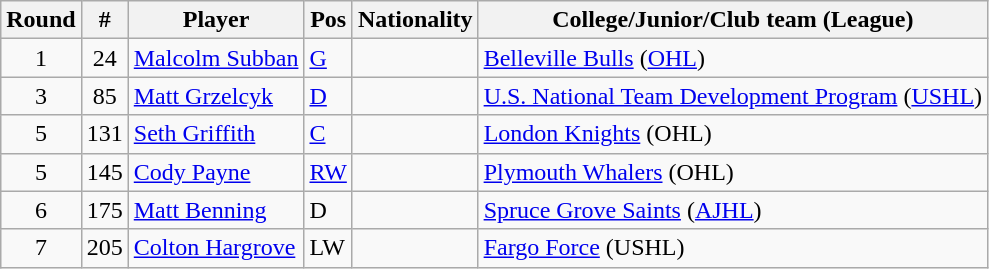<table class="wikitable">
<tr>
<th>Round</th>
<th>#</th>
<th>Player</th>
<th>Pos</th>
<th>Nationality</th>
<th>College/Junior/Club team (League)</th>
</tr>
<tr>
<td style="text-align:center">1</td>
<td style="text-align:center">24</td>
<td><a href='#'>Malcolm Subban</a></td>
<td><a href='#'>G</a></td>
<td></td>
<td><a href='#'>Belleville Bulls</a> (<a href='#'>OHL</a>)</td>
</tr>
<tr>
<td style="text-align:center">3</td>
<td style="text-align:center">85</td>
<td><a href='#'>Matt Grzelcyk</a></td>
<td><a href='#'>D</a></td>
<td></td>
<td><a href='#'>U.S. National Team Development Program</a> (<a href='#'>USHL</a>)</td>
</tr>
<tr>
<td style="text-align:center">5</td>
<td style="text-align:center">131</td>
<td><a href='#'>Seth Griffith</a></td>
<td><a href='#'>C</a></td>
<td></td>
<td><a href='#'>London Knights</a> (OHL)</td>
</tr>
<tr>
<td style="text-align:center">5</td>
<td style="text-align:center">145</td>
<td><a href='#'>Cody Payne</a></td>
<td><a href='#'>RW</a></td>
<td></td>
<td><a href='#'>Plymouth Whalers</a> (OHL)</td>
</tr>
<tr>
<td style="text-align:center">6</td>
<td style="text-align:center">175</td>
<td><a href='#'>Matt Benning</a></td>
<td>D</td>
<td></td>
<td><a href='#'>Spruce Grove Saints</a> (<a href='#'>AJHL</a>)</td>
</tr>
<tr>
<td style="text-align:center">7</td>
<td style="text-align:center">205</td>
<td><a href='#'>Colton Hargrove</a></td>
<td>LW</td>
<td></td>
<td><a href='#'>Fargo Force</a> (USHL)</td>
</tr>
</table>
